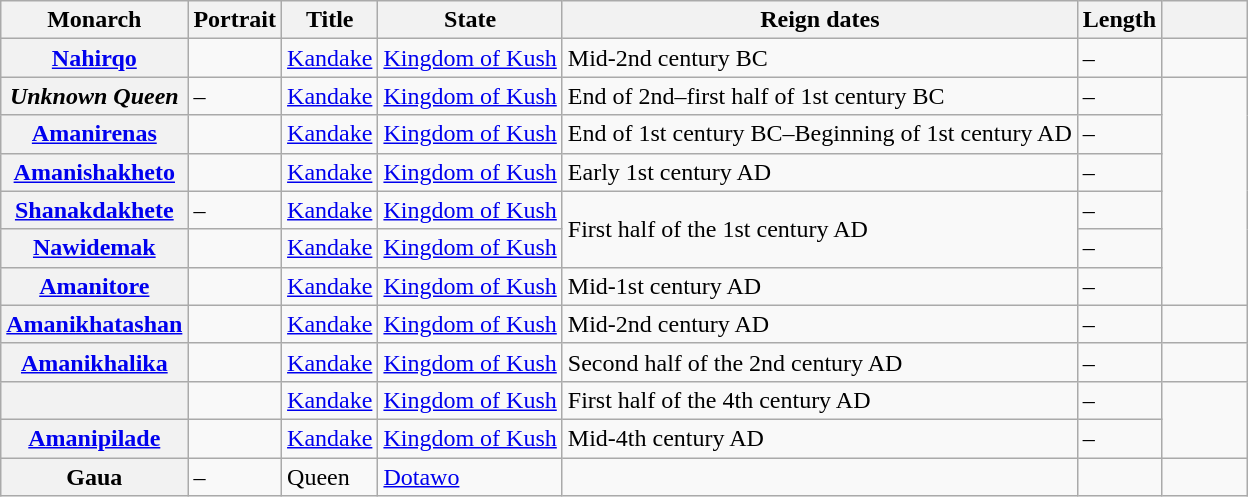<table class="wikitable">
<tr>
<th>Monarch</th>
<th>Portrait</th>
<th>Title</th>
<th>State</th>
<th>Reign dates</th>
<th>Length</th>
<th class="unsortable" width="50px"></th>
</tr>
<tr>
<th><a href='#'>Nahirqo</a></th>
<td></td>
<td><a href='#'>Kandake</a></td>
<td><a href='#'>Kingdom of Kush</a></td>
<td>Mid-2nd century BC</td>
<td>–</td>
<td></td>
</tr>
<tr>
<th><em>Unknown Queen</em></th>
<td>–</td>
<td><a href='#'>Kandake</a></td>
<td><a href='#'>Kingdom of Kush</a></td>
<td>End of 2nd–first half of 1st century BC</td>
<td>–</td>
<td rowspan="6"></td>
</tr>
<tr>
<th><a href='#'>Amanirenas</a></th>
<td></td>
<td><a href='#'>Kandake</a></td>
<td><a href='#'>Kingdom of Kush</a></td>
<td>End of 1st century BC–Beginning of 1st century AD</td>
<td>–</td>
</tr>
<tr>
<th><a href='#'>Amanishakheto</a></th>
<td></td>
<td><a href='#'>Kandake</a></td>
<td><a href='#'>Kingdom of Kush</a></td>
<td>Early 1st century AD</td>
<td>–</td>
</tr>
<tr>
<th><a href='#'>Shanakdakhete</a></th>
<td>–</td>
<td><a href='#'>Kandake</a></td>
<td><a href='#'>Kingdom of Kush</a></td>
<td rowspan="2">First half of the 1st century AD</td>
<td>–</td>
</tr>
<tr>
<th><a href='#'>Nawidemak</a></th>
<td></td>
<td><a href='#'>Kandake</a></td>
<td><a href='#'>Kingdom of Kush</a></td>
<td>–</td>
</tr>
<tr>
<th><a href='#'>Amanitore</a></th>
<td></td>
<td><a href='#'>Kandake</a></td>
<td><a href='#'>Kingdom of Kush</a></td>
<td>Mid-1st century AD</td>
<td>–</td>
</tr>
<tr>
<th><a href='#'>Amanikhatashan</a></th>
<td></td>
<td><a href='#'>Kandake</a></td>
<td><a href='#'>Kingdom of Kush</a></td>
<td>Mid-2nd century AD</td>
<td>–</td>
<td></td>
</tr>
<tr>
<th><a href='#'>Amanikhalika</a></th>
<td></td>
<td><a href='#'>Kandake</a></td>
<td><a href='#'>Kingdom of Kush</a></td>
<td>Second half of the 2nd century AD</td>
<td>–</td>
<td></td>
</tr>
<tr>
<th></th>
<td></td>
<td><a href='#'>Kandake</a></td>
<td><a href='#'>Kingdom of Kush</a></td>
<td>First half of the 4th century AD</td>
<td>–</td>
<td rowspan="2"></td>
</tr>
<tr>
<th><a href='#'>Amanipilade</a></th>
<td></td>
<td><a href='#'>Kandake</a></td>
<td><a href='#'>Kingdom of Kush</a></td>
<td>Mid-4th century AD</td>
<td>–</td>
</tr>
<tr>
<th>Gaua</th>
<td>–</td>
<td>Queen</td>
<td><a href='#'>Dotawo</a></td>
<td></td>
<td></td>
<td></td>
</tr>
</table>
